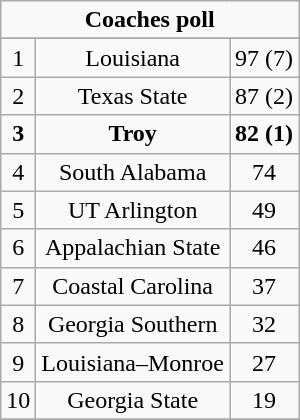<table class="wikitable">
<tr align="center">
<td align="center" Colspan="3"><strong>Coaches poll</strong></td>
</tr>
<tr align="center">
</tr>
<tr align="center">
<td>1</td>
<td>Louisiana</td>
<td>97 (7)</td>
</tr>
<tr align="center">
<td>2</td>
<td>Texas State</td>
<td>87 (2)</td>
</tr>
<tr align="center">
<td><strong>3</strong></td>
<td><strong>Troy</strong></td>
<td><strong>82 (1)</strong></td>
</tr>
<tr align="center">
<td>4</td>
<td>South Alabama</td>
<td>74</td>
</tr>
<tr align="center">
<td>5</td>
<td>UT Arlington</td>
<td>49</td>
</tr>
<tr align="center">
<td>6</td>
<td>Appalachian State</td>
<td>46</td>
</tr>
<tr align="center">
<td>7</td>
<td>Coastal Carolina</td>
<td>37</td>
</tr>
<tr align="center">
<td>8</td>
<td>Georgia Southern</td>
<td>32</td>
</tr>
<tr align="center">
<td>9</td>
<td>Louisiana–Monroe</td>
<td>27</td>
</tr>
<tr align="center">
<td>10</td>
<td>Georgia State</td>
<td>19</td>
</tr>
<tr align="center">
</tr>
</table>
